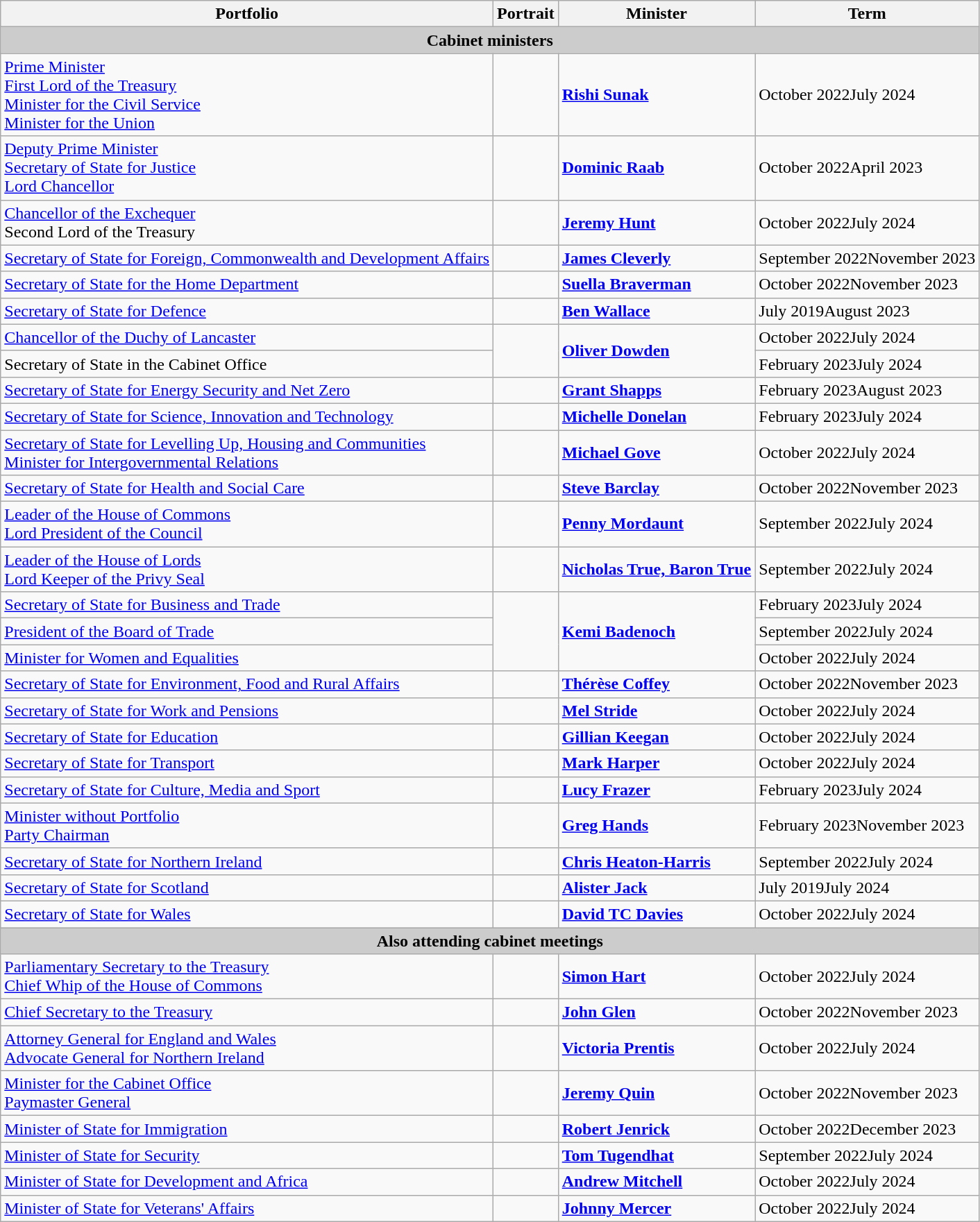<table class="wikitable">
<tr>
<th>Portfolio</th>
<th>Portrait</th>
<th>Minister</th>
<th>Term</th>
</tr>
<tr>
<th colspan="4" style="background:#ccc;">Cabinet ministers</th>
</tr>
<tr>
<td><a href='#'>Prime Minister</a><br><a href='#'>First Lord of the Treasury</a><br><a href='#'>Minister for the Civil Service</a><br><a href='#'>Minister for the Union</a></td>
<td></td>
<td><strong><a href='#'>Rishi Sunak</a></strong></td>
<td>October 2022July 2024</td>
</tr>
<tr>
<td><a href='#'>Deputy Prime Minister</a><br><a href='#'>Secretary of State for Justice</a><br><a href='#'>Lord Chancellor</a></td>
<td></td>
<td><strong><a href='#'>Dominic Raab</a></strong></td>
<td>October 2022April 2023</td>
</tr>
<tr>
<td><a href='#'>Chancellor of the Exchequer</a><br>Second Lord of the Treasury</td>
<td></td>
<td><strong><a href='#'>Jeremy Hunt</a></strong></td>
<td>October 2022July 2024</td>
</tr>
<tr>
<td><a href='#'>Secretary of State for Foreign, Commonwealth and Development Affairs</a></td>
<td></td>
<td><strong><a href='#'>James Cleverly</a></strong></td>
<td>September 2022November 2023</td>
</tr>
<tr>
<td><a href='#'>Secretary of State for the Home Department</a></td>
<td></td>
<td><strong><a href='#'>Suella Braverman</a></strong></td>
<td>October 2022November 2023</td>
</tr>
<tr>
<td><a href='#'>Secretary of State for Defence</a></td>
<td></td>
<td><strong><a href='#'>Ben Wallace</a></strong></td>
<td>July 2019August 2023</td>
</tr>
<tr>
<td><a href='#'>Chancellor of the Duchy of Lancaster</a></td>
<td rowspan="2"></td>
<td rowspan="2"><strong><a href='#'>Oliver Dowden</a></strong></td>
<td>October 2022July 2024</td>
</tr>
<tr>
<td>Secretary of State in the Cabinet Office</td>
<td>February 2023July 2024</td>
</tr>
<tr>
<td><a href='#'>Secretary of State for Energy Security and Net Zero</a></td>
<td></td>
<td><strong><a href='#'>Grant Shapps</a></strong></td>
<td>February 2023August 2023</td>
</tr>
<tr>
<td><a href='#'>Secretary of State for Science, Innovation and Technology</a></td>
<td></td>
<td><strong><a href='#'>Michelle Donelan</a></strong></td>
<td>February 2023July 2024</td>
</tr>
<tr>
<td><a href='#'>Secretary of State for Levelling Up, Housing and Communities</a><br><a href='#'>Minister for Intergovernmental Relations</a></td>
<td></td>
<td><strong><a href='#'>Michael Gove</a></strong></td>
<td>October 2022July 2024</td>
</tr>
<tr>
<td><a href='#'>Secretary of State for Health and Social Care</a></td>
<td></td>
<td><strong><a href='#'>Steve Barclay</a></strong></td>
<td>October 2022November 2023</td>
</tr>
<tr>
<td><a href='#'>Leader of the House of Commons</a> <br><a href='#'>Lord President of the Council</a></td>
<td></td>
<td><strong><a href='#'>Penny Mordaunt</a></strong></td>
<td>September 2022July 2024</td>
</tr>
<tr>
<td><a href='#'>Leader of the House of Lords</a> <br><a href='#'>Lord Keeper of the Privy Seal</a></td>
<td></td>
<td><strong><a href='#'>Nicholas True, Baron True</a></strong></td>
<td>September 2022July 2024</td>
</tr>
<tr>
<td><a href='#'>Secretary of State for Business and Trade</a></td>
<td rowspan="3"></td>
<td rowspan="3"><strong><a href='#'>Kemi Badenoch</a></strong></td>
<td>February 2023July 2024</td>
</tr>
<tr>
<td><a href='#'>President of the Board of Trade</a></td>
<td>September 2022July 2024</td>
</tr>
<tr>
<td><a href='#'>Minister for Women and Equalities</a></td>
<td>October 2022July 2024</td>
</tr>
<tr>
<td><a href='#'>Secretary of State for Environment, Food and Rural Affairs</a></td>
<td></td>
<td><strong><a href='#'>Thérèse Coffey</a></strong></td>
<td>October 2022November 2023</td>
</tr>
<tr>
<td><a href='#'>Secretary of State for Work and Pensions</a></td>
<td></td>
<td><strong><a href='#'>Mel Stride</a></strong></td>
<td>October 2022July 2024</td>
</tr>
<tr>
<td><a href='#'>Secretary of State for Education</a></td>
<td></td>
<td><strong><a href='#'>Gillian Keegan</a></strong></td>
<td>October 2022July 2024</td>
</tr>
<tr>
<td><a href='#'>Secretary of State for Transport</a></td>
<td></td>
<td><strong><a href='#'>Mark Harper</a></strong></td>
<td>October 2022July 2024</td>
</tr>
<tr>
<td><a href='#'>Secretary of State for Culture, Media and Sport</a></td>
<td></td>
<td><strong><a href='#'>Lucy Frazer</a></strong></td>
<td>February 2023July 2024</td>
</tr>
<tr>
<td><a href='#'>Minister without Portfolio</a><br><a href='#'>Party Chairman</a></td>
<td></td>
<td><strong><a href='#'>Greg Hands</a></strong> </td>
<td>February 2023November 2023</td>
</tr>
<tr>
<td><a href='#'>Secretary of State for Northern Ireland</a></td>
<td></td>
<td><strong><a href='#'>Chris Heaton-Harris</a></strong></td>
<td>September 2022July 2024</td>
</tr>
<tr>
<td><a href='#'>Secretary of State for Scotland</a></td>
<td></td>
<td><strong><a href='#'>Alister Jack</a></strong></td>
<td>July 2019July 2024</td>
</tr>
<tr>
<td><a href='#'>Secretary of State for Wales</a></td>
<td></td>
<td><strong><a href='#'>David TC Davies</a></strong></td>
<td>October 2022July 2024</td>
</tr>
<tr>
<th colspan="4" style="background:#ccc;">Also attending cabinet meetings</th>
</tr>
<tr>
<td><a href='#'>Parliamentary Secretary to the Treasury</a><br><a href='#'>Chief Whip of the House of Commons</a></td>
<td></td>
<td><strong><a href='#'>Simon Hart</a></strong></td>
<td>October 2022July 2024</td>
</tr>
<tr>
<td><a href='#'>Chief Secretary to the Treasury</a></td>
<td></td>
<td><strong><a href='#'>John Glen</a></strong> </td>
<td>October 2022November 2023</td>
</tr>
<tr>
<td><a href='#'>Attorney General for England and Wales</a><br><a href='#'>Advocate General for Northern Ireland</a></td>
<td></td>
<td><strong><a href='#'>Victoria Prentis</a></strong></td>
<td>October 2022July 2024</td>
</tr>
<tr>
<td><a href='#'>Minister for the Cabinet Office</a><br><a href='#'>Paymaster General</a></td>
<td></td>
<td><strong><a href='#'>Jeremy Quin</a></strong></td>
<td>October 2022November 2023</td>
</tr>
<tr>
<td><a href='#'>Minister of State for Immigration</a></td>
<td></td>
<td><strong><a href='#'>Robert Jenrick</a></strong></td>
<td>October 2022December 2023</td>
</tr>
<tr>
<td><a href='#'>Minister of State for Security</a></td>
<td></td>
<td><strong><a href='#'>Tom Tugendhat</a></strong></td>
<td>September 2022July 2024</td>
</tr>
<tr>
<td><a href='#'>Minister of State for Development and Africa</a></td>
<td></td>
<td><strong><a href='#'>Andrew Mitchell</a></strong></td>
<td>October 2022July 2024</td>
</tr>
<tr>
<td><a href='#'>Minister of State for Veterans' Affairs</a></td>
<td></td>
<td><strong><a href='#'>Johnny Mercer</a></strong></td>
<td>October 2022July 2024</td>
</tr>
</table>
